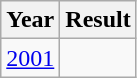<table class="wikitable" style="text-align:center">
<tr>
<th>Year</th>
<th>Result</th>
</tr>
<tr>
<td><a href='#'>2001</a></td>
<td></td>
</tr>
</table>
